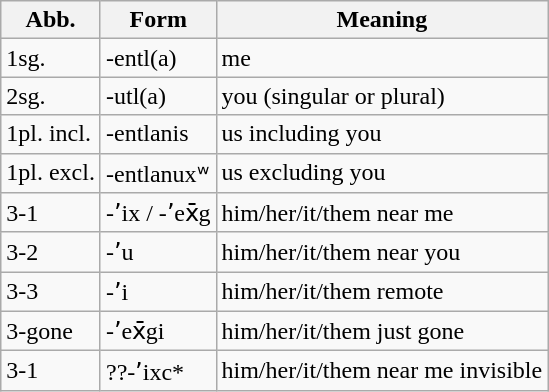<table class="wikitable">
<tr>
<th>Abb.</th>
<th>Form</th>
<th>Meaning</th>
</tr>
<tr>
<td>1sg.</td>
<td>-entl(a)</td>
<td>me</td>
</tr>
<tr>
<td>2sg.</td>
<td>-utl(a)</td>
<td>you (singular or plural)</td>
</tr>
<tr>
<td>1pl. incl.</td>
<td>-entlanis</td>
<td>us including you</td>
</tr>
<tr>
<td>1pl. excl.</td>
<td>-entlanuxʷ</td>
<td>us excluding you</td>
</tr>
<tr>
<td>3-1</td>
<td>-ʼix / -ʼex̄g</td>
<td>him/her/it/them near me</td>
</tr>
<tr>
<td>3-2</td>
<td>-ʼu</td>
<td>him/her/it/them near you</td>
</tr>
<tr>
<td>3-3</td>
<td>-ʼi</td>
<td>him/her/it/them remote</td>
</tr>
<tr>
<td>3-gone</td>
<td>-ʼex̄gi</td>
<td>him/her/it/them just gone</td>
</tr>
<tr>
<td>3-1</td>
<td>??-ʼixc*</td>
<td>him/her/it/them near me invisible</td>
</tr>
</table>
